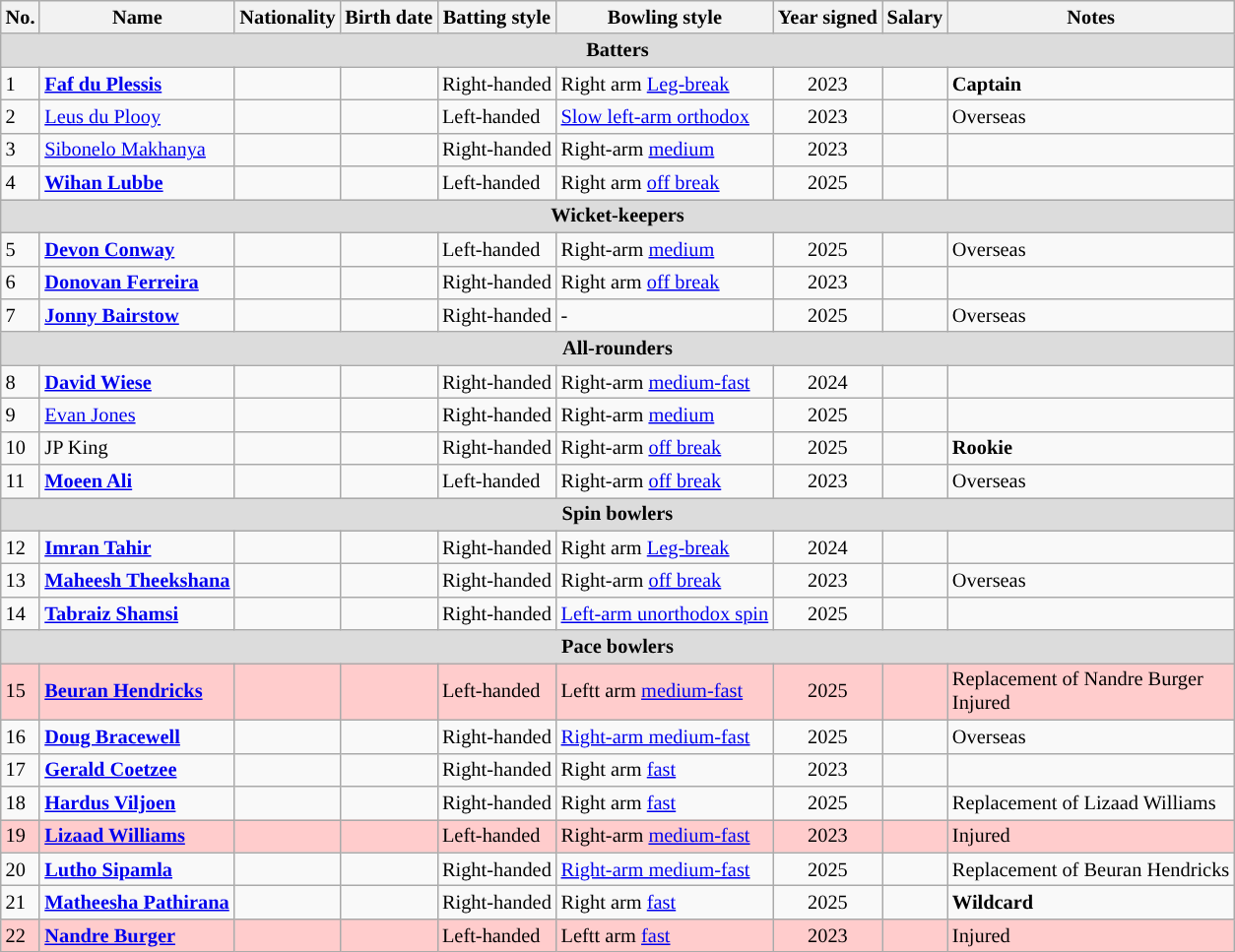<table class="wikitable" style="font-size:85%">
<tr>
<th>No.</th>
<th>Name</th>
<th>Nationality</th>
<th>Birth date</th>
<th>Batting style</th>
<th>Bowling style</th>
<th>Year signed</th>
<th>Salary</th>
<th>Notes</th>
</tr>
<tr>
<th colspan="9" style="background:#dcdcdc; text-align:center;">Batters</th>
</tr>
<tr>
<td>1</td>
<td><strong><a href='#'>Faf du Plessis</a></strong></td>
<td></td>
<td></td>
<td>Right-handed</td>
<td>Right arm <a href='#'>Leg-break</a></td>
<td style="text-align:center;">2023</td>
<td style="text-align:center;"></td>
<td><strong>Captain</strong></td>
</tr>
<tr>
<td>2</td>
<td><a href='#'>Leus du Plooy</a></td>
<td></td>
<td></td>
<td>Left-handed</td>
<td><a href='#'>Slow left-arm orthodox</a></td>
<td style="text-align:center;">2023</td>
<td style="text-align:center;"></td>
<td>Overseas</td>
</tr>
<tr>
<td>3</td>
<td><a href='#'>Sibonelo Makhanya</a></td>
<td></td>
<td></td>
<td>Right-handed</td>
<td>Right-arm <a href='#'>medium</a></td>
<td style="text-align:center;">2023</td>
<td></td>
<td></td>
</tr>
<tr>
<td>4</td>
<td><strong><a href='#'>Wihan Lubbe</a></strong></td>
<td></td>
<td></td>
<td>Left-handed</td>
<td>Right arm <a href='#'>off break</a></td>
<td style="text-align:center;">2025</td>
<td style="text-align:center;"></td>
<td></td>
</tr>
<tr>
<th colspan="9" style="background:#dcdcdc; text-align:center;">Wicket-keepers</th>
</tr>
<tr>
<td>5</td>
<td><strong><a href='#'>Devon Conway</a></strong></td>
<td></td>
<td></td>
<td>Left-handed</td>
<td>Right-arm <a href='#'>medium</a></td>
<td style="text-align:center;">2025</td>
<td></td>
<td>Overseas</td>
</tr>
<tr>
<td>6</td>
<td><strong><a href='#'>Donovan Ferreira</a></strong></td>
<td></td>
<td></td>
<td>Right-handed</td>
<td>Right arm <a href='#'>off break</a></td>
<td style="text-align:center;">2023</td>
<td style="text-align:center;"></td>
<td></td>
</tr>
<tr>
<td>7</td>
<td><strong><a href='#'>Jonny Bairstow</a></strong></td>
<td></td>
<td></td>
<td>Right-handed</td>
<td>-</td>
<td style="text-align:center;">2025</td>
<td></td>
<td>Overseas</td>
</tr>
<tr>
<th colspan="9" style="background:#dcdcdc; text-align:center;">All-rounders</th>
</tr>
<tr>
<td>8</td>
<td><strong><a href='#'>David Wiese</a></strong></td>
<td></td>
<td></td>
<td>Right-handed</td>
<td>Right-arm <a href='#'>medium-fast</a></td>
<td style="text-align:center;">2024</td>
<td></td>
<td></td>
</tr>
<tr>
<td>9</td>
<td><a href='#'>Evan Jones</a></td>
<td></td>
<td></td>
<td>Right-handed</td>
<td>Right-arm <a href='#'>medium</a></td>
<td style="text-align:center;">2025</td>
<td style="text-align:center;"></td>
<td></td>
</tr>
<tr>
<td>10</td>
<td>JP King</td>
<td></td>
<td></td>
<td>Right-handed</td>
<td>Right-arm <a href='#'>off break</a></td>
<td style="text-align:center;">2025</td>
<td></td>
<td><strong>Rookie</strong></td>
</tr>
<tr>
<td>11</td>
<td><strong><a href='#'>Moeen Ali</a></strong></td>
<td></td>
<td></td>
<td>Left-handed</td>
<td>Right-arm <a href='#'>off break</a></td>
<td style="text-align:center;">2023</td>
<td style="text-align:center;"></td>
<td>Overseas</td>
</tr>
<tr>
<th colspan="9" style="background:#dcdcdc; text-align:center;">Spin bowlers</th>
</tr>
<tr>
<td>12</td>
<td><strong><a href='#'>Imran Tahir</a></strong></td>
<td></td>
<td></td>
<td>Right-handed</td>
<td>Right arm <a href='#'>Leg-break</a></td>
<td style="text-align:center;">2024</td>
<td></td>
<td></td>
</tr>
<tr>
<td>13</td>
<td><strong><a href='#'>Maheesh Theekshana</a></strong></td>
<td></td>
<td></td>
<td>Right-handed</td>
<td>Right-arm <a href='#'>off break</a></td>
<td style="text-align:center;">2023</td>
<td style="text-align:center;"></td>
<td>Overseas</td>
</tr>
<tr>
<td>14</td>
<td><strong><a href='#'>Tabraiz Shamsi</a></strong></td>
<td></td>
<td></td>
<td>Right-handed</td>
<td><a href='#'>Left-arm unorthodox spin</a></td>
<td style="text-align:center;">2025</td>
<td style="text-align:center;"></td>
<td></td>
</tr>
<tr>
<th colspan="9" style="background:#dcdcdc; text-align:center;">Pace bowlers</th>
</tr>
<tr style="background:#FFCCCC">
<td>15</td>
<td><strong><a href='#'>Beuran Hendricks</a></strong></td>
<td></td>
<td></td>
<td>Left-handed</td>
<td>Leftt arm <a href='#'>medium-fast</a></td>
<td style="text-align:center;">2025</td>
<td></td>
<td>Replacement of Nandre Burger<br>Injured</td>
</tr>
<tr>
<td>16</td>
<td><strong><a href='#'>Doug Bracewell</a></strong></td>
<td></td>
<td></td>
<td>Right-handed</td>
<td><a href='#'>Right-arm medium-fast</a></td>
<td style="text-align:center;">2025</td>
<td style="text-align:center;"></td>
<td>Overseas</td>
</tr>
<tr>
<td>17</td>
<td><strong><a href='#'>Gerald Coetzee</a></strong></td>
<td></td>
<td></td>
<td>Right-handed</td>
<td>Right arm <a href='#'>fast</a></td>
<td style="text-align:center;">2023</td>
<td></td>
<td></td>
</tr>
<tr>
<td>18</td>
<td><strong><a href='#'>Hardus Viljoen</a></strong></td>
<td></td>
<td></td>
<td>Right-handed</td>
<td>Right arm <a href='#'>fast</a></td>
<td style="text-align:center;">2025</td>
<td></td>
<td>Replacement of Lizaad Williams</td>
</tr>
<tr style="background:#FFCCCC">
<td>19</td>
<td><strong><a href='#'>Lizaad Williams</a></strong></td>
<td></td>
<td></td>
<td>Left-handed</td>
<td>Right-arm <a href='#'>medium-fast</a></td>
<td style="text-align:center;">2023</td>
<td style="text-align:center;"></td>
<td>Injured</td>
</tr>
<tr>
<td>20</td>
<td><strong><a href='#'>Lutho Sipamla</a></strong></td>
<td></td>
<td></td>
<td>Right-handed</td>
<td><a href='#'>Right-arm medium-fast</a></td>
<td style="text-align:center;">2025</td>
<td></td>
<td>Replacement of Beuran Hendricks</td>
</tr>
<tr>
<td>21</td>
<td><strong><a href='#'>Matheesha Pathirana</a></strong></td>
<td></td>
<td></td>
<td>Right-handed</td>
<td>Right arm <a href='#'>fast</a></td>
<td style="text-align:center;">2025</td>
<td></td>
<td><strong>Wildcard</strong></td>
</tr>
<tr style="background:#FFCCCC">
<td>22</td>
<td><strong><a href='#'>Nandre Burger</a></strong></td>
<td></td>
<td></td>
<td>Left-handed</td>
<td>Leftt arm <a href='#'>fast</a></td>
<td style="text-align:center;">2023</td>
<td style="text-align:center;"></td>
<td>Injured</td>
</tr>
</table>
